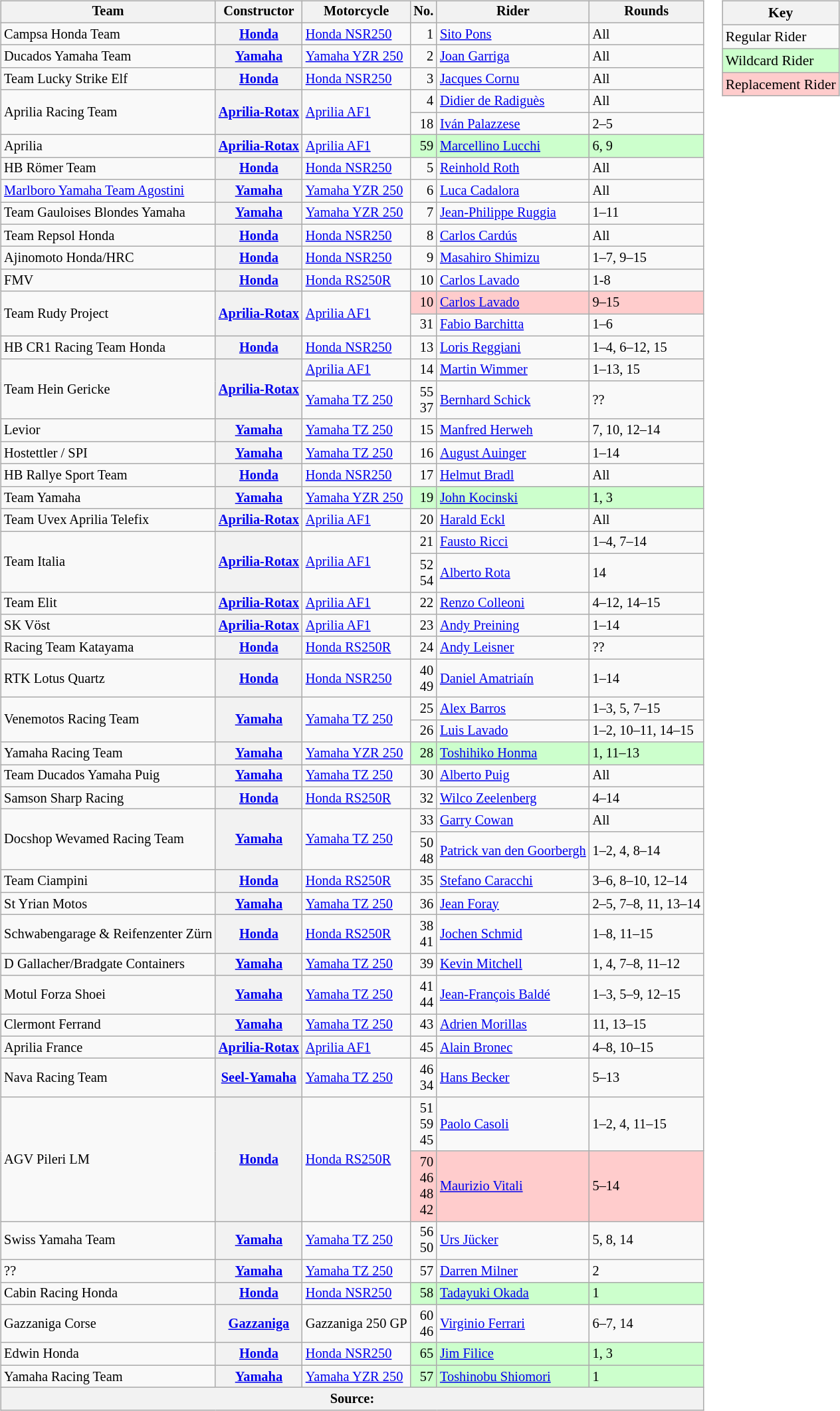<table>
<tr>
<td><br><table class="wikitable" style="font-size: 85%;">
<tr>
<th>Team</th>
<th>Constructor</th>
<th>Motorcycle</th>
<th>No.</th>
<th>Rider</th>
<th>Rounds</th>
</tr>
<tr>
<td>Campsa Honda Team</td>
<th><a href='#'>Honda</a></th>
<td><a href='#'>Honda NSR250</a></td>
<td align="right">1</td>
<td> <a href='#'>Sito Pons</a></td>
<td>All</td>
</tr>
<tr>
<td>Ducados Yamaha Team</td>
<th><a href='#'>Yamaha</a></th>
<td><a href='#'>Yamaha YZR 250</a></td>
<td align="right">2</td>
<td> <a href='#'>Joan Garriga</a></td>
<td>All</td>
</tr>
<tr>
<td>Team Lucky Strike Elf</td>
<th><a href='#'>Honda</a></th>
<td><a href='#'>Honda NSR250</a></td>
<td align="right">3</td>
<td> <a href='#'>Jacques Cornu</a></td>
<td>All</td>
</tr>
<tr>
<td rowspan=2>Aprilia Racing Team</td>
<th rowspan=2><a href='#'>Aprilia-Rotax</a></th>
<td rowspan=2><a href='#'>Aprilia AF1</a></td>
<td align="right">4</td>
<td> <a href='#'>Didier de Radiguès</a></td>
<td>All</td>
</tr>
<tr>
<td align="right">18</td>
<td> <a href='#'>Iván Palazzese</a></td>
<td>2–5</td>
</tr>
<tr>
<td>Aprilia</td>
<th><a href='#'>Aprilia-Rotax</a></th>
<td><a href='#'>Aprilia AF1</a></td>
<td align="right" style="background-color:#ccffcc">59</td>
<td style="background-color:#ccffcc"> <a href='#'>Marcellino Lucchi</a></td>
<td style="background-color:#ccffcc">6, 9</td>
</tr>
<tr>
<td>HB Römer Team</td>
<th><a href='#'>Honda</a></th>
<td><a href='#'>Honda NSR250</a></td>
<td align="right">5</td>
<td> <a href='#'>Reinhold Roth</a></td>
<td>All</td>
</tr>
<tr>
<td><a href='#'>Marlboro Yamaha Team Agostini</a></td>
<th><a href='#'>Yamaha</a></th>
<td><a href='#'>Yamaha YZR 250</a></td>
<td align="right">6</td>
<td> <a href='#'>Luca Cadalora</a></td>
<td>All</td>
</tr>
<tr>
<td>Team Gauloises Blondes Yamaha</td>
<th><a href='#'>Yamaha</a></th>
<td><a href='#'>Yamaha YZR 250</a></td>
<td align="right">7</td>
<td> <a href='#'>Jean-Philippe Ruggia</a></td>
<td>1–11</td>
</tr>
<tr>
<td>Team Repsol Honda</td>
<th><a href='#'>Honda</a></th>
<td><a href='#'>Honda NSR250</a></td>
<td align="right">8</td>
<td> <a href='#'>Carlos Cardús</a></td>
<td>All</td>
</tr>
<tr>
<td>Ajinomoto Honda/HRC</td>
<th><a href='#'>Honda</a></th>
<td><a href='#'>Honda NSR250</a></td>
<td align="right">9</td>
<td> <a href='#'>Masahiro Shimizu</a></td>
<td>1–7, 9–15</td>
</tr>
<tr>
<td>FMV</td>
<th><a href='#'>Honda</a></th>
<td><a href='#'>Honda RS250R</a></td>
<td align="right">10</td>
<td> <a href='#'>Carlos Lavado</a></td>
<td>1-8</td>
</tr>
<tr>
<td rowspan=2>Team Rudy Project</td>
<th rowspan=2><a href='#'>Aprilia-Rotax</a></th>
<td rowspan=2><a href='#'>Aprilia AF1</a></td>
<td align="right" style="background-color:#ffcccc">10</td>
<td style="background-color:#ffcccc"> <a href='#'>Carlos Lavado</a></td>
<td style="background-color:#ffcccc">9–15</td>
</tr>
<tr>
<td align="right">31</td>
<td> <a href='#'>Fabio Barchitta</a></td>
<td>1–6</td>
</tr>
<tr>
<td>HB CR1 Racing Team Honda</td>
<th><a href='#'>Honda</a></th>
<td><a href='#'>Honda NSR250</a></td>
<td align="right">13</td>
<td> <a href='#'>Loris Reggiani</a></td>
<td>1–4, 6–12, 15</td>
</tr>
<tr>
<td rowspan=2>Team Hein Gericke</td>
<th rowspan=2><a href='#'>Aprilia-Rotax</a></th>
<td><a href='#'>Aprilia AF1</a></td>
<td align="right">14</td>
<td> <a href='#'>Martin Wimmer</a></td>
<td>1–13, 15</td>
</tr>
<tr>
<td><a href='#'>Yamaha TZ 250</a></td>
<td align="right">55<br>37</td>
<td> <a href='#'>Bernhard Schick</a></td>
<td>??</td>
</tr>
<tr>
<td>Levior</td>
<th><a href='#'>Yamaha</a></th>
<td><a href='#'>Yamaha TZ 250</a></td>
<td align="right">15</td>
<td> <a href='#'>Manfred Herweh</a></td>
<td>7, 10, 12–14</td>
</tr>
<tr>
<td>Hostettler / SPI</td>
<th><a href='#'>Yamaha</a></th>
<td><a href='#'>Yamaha TZ 250</a></td>
<td align="right">16</td>
<td> <a href='#'>August Auinger</a></td>
<td>1–14</td>
</tr>
<tr>
<td>HB Rallye Sport Team</td>
<th><a href='#'>Honda</a></th>
<td><a href='#'>Honda NSR250</a></td>
<td align="right">17</td>
<td> <a href='#'>Helmut Bradl</a></td>
<td>All</td>
</tr>
<tr>
<td>Team Yamaha</td>
<th><a href='#'>Yamaha</a></th>
<td><a href='#'>Yamaha YZR 250</a></td>
<td align="right" style="background-color:#ccffcc">19</td>
<td style="background-color:#ccffcc"> <a href='#'>John Kocinski</a></td>
<td style="background-color:#ccffcc">1, 3</td>
</tr>
<tr>
<td>Team Uvex Aprilia Telefix</td>
<th><a href='#'>Aprilia-Rotax</a></th>
<td><a href='#'>Aprilia AF1</a></td>
<td align="right">20</td>
<td> <a href='#'>Harald Eckl</a></td>
<td>All</td>
</tr>
<tr>
<td rowspan=2>Team Italia</td>
<th rowspan=2><a href='#'>Aprilia-Rotax</a></th>
<td rowspan=2><a href='#'>Aprilia AF1</a></td>
<td align="right">21</td>
<td> <a href='#'>Fausto Ricci</a></td>
<td>1–4, 7–14</td>
</tr>
<tr>
<td align="right">52<br>54</td>
<td> <a href='#'>Alberto Rota</a></td>
<td>14</td>
</tr>
<tr>
<td>Team Elit</td>
<th><a href='#'>Aprilia-Rotax</a></th>
<td><a href='#'>Aprilia AF1</a></td>
<td align="right">22</td>
<td> <a href='#'>Renzo Colleoni</a></td>
<td>4–12, 14–15</td>
</tr>
<tr>
<td>SK Vöst</td>
<th><a href='#'>Aprilia-Rotax</a></th>
<td><a href='#'>Aprilia AF1</a></td>
<td align="right">23</td>
<td> <a href='#'>Andy Preining</a></td>
<td>1–14</td>
</tr>
<tr>
<td>Racing Team Katayama</td>
<th><a href='#'>Honda</a></th>
<td><a href='#'>Honda RS250R</a></td>
<td align="right">24</td>
<td> <a href='#'>Andy Leisner</a></td>
<td>??</td>
</tr>
<tr>
<td>RTK Lotus Quartz</td>
<th><a href='#'>Honda</a></th>
<td><a href='#'>Honda NSR250</a></td>
<td align="right">40<br>49</td>
<td> <a href='#'>Daniel Amatriaín</a></td>
<td>1–14</td>
</tr>
<tr>
<td rowspan=2>Venemotos Racing Team</td>
<th rowspan=2><a href='#'>Yamaha</a></th>
<td rowspan=2><a href='#'>Yamaha TZ 250</a></td>
<td align="right">25</td>
<td> <a href='#'>Alex Barros</a></td>
<td>1–3, 5, 7–15</td>
</tr>
<tr>
<td align="right">26</td>
<td> <a href='#'>Luis Lavado</a></td>
<td>1–2, 10–11, 14–15</td>
</tr>
<tr>
<td>Yamaha Racing Team</td>
<th><a href='#'>Yamaha</a></th>
<td><a href='#'>Yamaha YZR 250</a></td>
<td align="right" style="background-color:#ccffcc">28</td>
<td style="background-color:#ccffcc"> <a href='#'>Toshihiko Honma</a></td>
<td style="background-color:#ccffcc">1, 11–13</td>
</tr>
<tr>
<td>Team Ducados Yamaha Puig</td>
<th><a href='#'>Yamaha</a></th>
<td><a href='#'>Yamaha TZ 250</a></td>
<td align="right">30</td>
<td> <a href='#'>Alberto Puig</a></td>
<td>All</td>
</tr>
<tr>
<td>Samson Sharp Racing</td>
<th><a href='#'>Honda</a></th>
<td><a href='#'>Honda RS250R</a></td>
<td align="right">32</td>
<td> <a href='#'>Wilco Zeelenberg</a></td>
<td>4–14</td>
</tr>
<tr>
<td rowspan=2>Docshop Wevamed Racing Team</td>
<th rowspan=2><a href='#'>Yamaha</a></th>
<td rowspan=2><a href='#'>Yamaha TZ 250</a></td>
<td align="right">33</td>
<td> <a href='#'>Garry Cowan</a></td>
<td>All</td>
</tr>
<tr>
<td align="right">50<br>48</td>
<td> <a href='#'>Patrick van den Goorbergh</a></td>
<td>1–2, 4, 8–14</td>
</tr>
<tr>
<td>Team Ciampini</td>
<th><a href='#'>Honda</a></th>
<td><a href='#'>Honda RS250R</a></td>
<td align="right">35</td>
<td> <a href='#'>Stefano Caracchi</a></td>
<td>3–6, 8–10, 12–14</td>
</tr>
<tr>
<td>St Yrian Motos</td>
<th><a href='#'>Yamaha</a></th>
<td><a href='#'>Yamaha TZ 250</a></td>
<td align="right">36</td>
<td> <a href='#'>Jean Foray</a></td>
<td>2–5, 7–8, 11, 13–14</td>
</tr>
<tr>
<td>Schwabengarage & Reifenzenter Zürn</td>
<th><a href='#'>Honda</a></th>
<td><a href='#'>Honda RS250R</a></td>
<td align="right">38<br>41</td>
<td> <a href='#'>Jochen Schmid</a></td>
<td>1–8, 11–15</td>
</tr>
<tr>
<td>D Gallacher/Bradgate Containers</td>
<th><a href='#'>Yamaha</a></th>
<td><a href='#'>Yamaha TZ 250</a></td>
<td align="right">39</td>
<td> <a href='#'>Kevin Mitchell</a></td>
<td>1, 4, 7–8, 11–12</td>
</tr>
<tr>
<td>Motul Forza Shoei</td>
<th><a href='#'>Yamaha</a></th>
<td><a href='#'>Yamaha TZ 250</a></td>
<td align="right">41<br>44</td>
<td> <a href='#'>Jean-François Baldé</a></td>
<td>1–3, 5–9, 12–15</td>
</tr>
<tr>
<td>Clermont Ferrand</td>
<th><a href='#'>Yamaha</a></th>
<td><a href='#'>Yamaha TZ 250</a></td>
<td align="right">43</td>
<td> <a href='#'>Adrien Morillas</a></td>
<td>11, 13–15</td>
</tr>
<tr>
<td>Aprilia France</td>
<th><a href='#'>Aprilia-Rotax</a></th>
<td><a href='#'>Aprilia AF1</a></td>
<td align="right">45</td>
<td> <a href='#'>Alain Bronec</a></td>
<td>4–8, 10–15</td>
</tr>
<tr>
<td>Nava Racing Team</td>
<th><a href='#'>Seel-Yamaha</a></th>
<td><a href='#'>Yamaha TZ 250</a></td>
<td align="right">46<br>34</td>
<td> <a href='#'>Hans Becker</a></td>
<td>5–13</td>
</tr>
<tr>
<td rowspan=2>AGV Pileri LM</td>
<th rowspan=2><a href='#'>Honda</a></th>
<td rowspan=2><a href='#'>Honda RS250R</a></td>
<td align="right">51<br>59<br>45</td>
<td> <a href='#'>Paolo Casoli</a></td>
<td>1–2, 4, 11–15</td>
</tr>
<tr style="background-color:#ffcccc">
<td align="right">70<br>46<br>48<br>42</td>
<td> <a href='#'>Maurizio Vitali</a></td>
<td>5–14</td>
</tr>
<tr>
<td>Swiss Yamaha Team</td>
<th><a href='#'>Yamaha</a></th>
<td><a href='#'>Yamaha TZ 250</a></td>
<td align="right">56<br>50</td>
<td> <a href='#'>Urs Jücker</a></td>
<td>5, 8, 14</td>
</tr>
<tr>
<td>??</td>
<th><a href='#'>Yamaha</a></th>
<td><a href='#'>Yamaha TZ 250</a></td>
<td align="right">57</td>
<td> <a href='#'>Darren Milner</a></td>
<td>2</td>
</tr>
<tr>
<td>Cabin Racing Honda</td>
<th><a href='#'>Honda</a></th>
<td><a href='#'>Honda NSR250</a></td>
<td align="right" style="background-color:#ccffcc">58</td>
<td style="background-color:#ccffcc"> <a href='#'>Tadayuki Okada</a></td>
<td style="background-color:#ccffcc">1</td>
</tr>
<tr>
<td>Gazzaniga Corse</td>
<th><a href='#'>Gazzaniga</a></th>
<td>Gazzaniga 250 GP</td>
<td align="right">60<br>46</td>
<td> <a href='#'>Virginio Ferrari</a></td>
<td>6–7, 14</td>
</tr>
<tr>
<td>Edwin Honda</td>
<th><a href='#'>Honda</a></th>
<td><a href='#'>Honda NSR250</a></td>
<td align="right" style="background-color:#ccffcc">65</td>
<td style="background-color:#ccffcc"> <a href='#'>Jim Filice</a></td>
<td style="background-color:#ccffcc">1, 3</td>
</tr>
<tr>
<td>Yamaha Racing Team</td>
<th><a href='#'>Yamaha</a></th>
<td><a href='#'>Yamaha YZR 250</a></td>
<td align="right" style="background-color:#ccffcc">57</td>
<td style="background-color:#ccffcc"> <a href='#'>Toshinobu Shiomori</a></td>
<td style="background-color:#ccffcc">1</td>
</tr>
<tr>
<th colspan=6>Source: </th>
</tr>
</table>
</td>
<td valign="top"><br><table class="wikitable" style="font-size: 90%;">
<tr>
<th colspan=2>Key</th>
</tr>
<tr>
<td>Regular Rider</td>
</tr>
<tr style="background-color:#ccffcc">
<td>Wildcard Rider</td>
</tr>
<tr style="background-color:#ffcccc">
<td>Replacement Rider</td>
</tr>
</table>
</td>
</tr>
</table>
